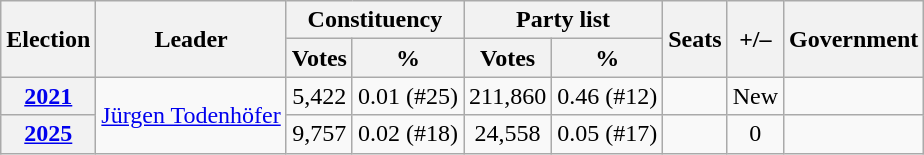<table class="wikitable unsortable" style="text-align:center;">
<tr>
<th rowspan="2">Election</th>
<th rowspan="2">Leader</th>
<th colspan="2">Constituency</th>
<th colspan="2">Party list</th>
<th rowspan="2">Seats</th>
<th rowspan="2">+/–</th>
<th rowspan="2">Government</th>
</tr>
<tr>
<th>Votes</th>
<th>%</th>
<th>Votes</th>
<th>%</th>
</tr>
<tr>
<th><a href='#'>2021</a></th>
<td rowspan=2><a href='#'>Jürgen Todenhöfer</a></td>
<td>5,422</td>
<td>0.01 (#25)</td>
<td>211,860</td>
<td>0.46 (#12)</td>
<td></td>
<td>New</td>
<td></td>
</tr>
<tr>
<th><a href='#'>2025</a></th>
<td>9,757</td>
<td>0.02 (#18)</td>
<td>24,558</td>
<td>0.05 (#17)</td>
<td></td>
<td> 0</td>
<td></td>
</tr>
</table>
